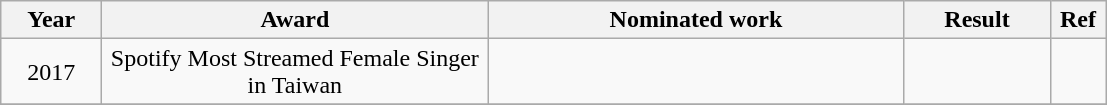<table class="wikitable">
<tr>
<th width=60>Year</th>
<th style="width:250px;">Award</th>
<th style="width:270px;">Nominated work</th>
<th width="90">Result</th>
<th width="30">Ref</th>
</tr>
<tr align="center">
<td>2017</td>
<td>Spotify Most Streamed Female Singer in Taiwan</td>
<td></td>
<td></td>
<td></td>
</tr>
<tr>
</tr>
</table>
